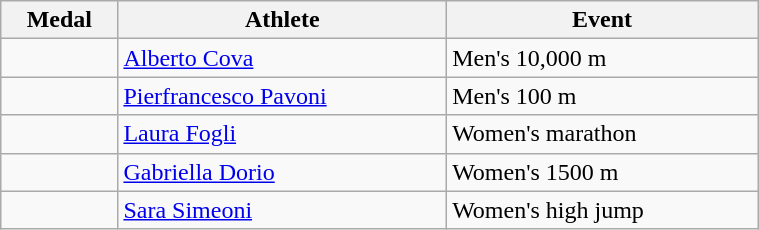<table class="wikitable" style="width:40%; font-size:100%; text-align:left;">
<tr>
<th>Medal</th>
<th>Athlete</th>
<th>Event</th>
</tr>
<tr>
<td align=center></td>
<td><a href='#'>Alberto Cova</a></td>
<td>Men's 10,000 m</td>
</tr>
<tr>
<td align=center></td>
<td><a href='#'>Pierfrancesco Pavoni</a></td>
<td>Men's 100 m</td>
</tr>
<tr>
<td align=center></td>
<td><a href='#'>Laura Fogli</a></td>
<td>Women's marathon</td>
</tr>
<tr>
<td align=center></td>
<td><a href='#'>Gabriella Dorio</a></td>
<td>Women's 1500 m</td>
</tr>
<tr>
<td align=center></td>
<td><a href='#'>Sara Simeoni</a></td>
<td>Women's high jump</td>
</tr>
</table>
